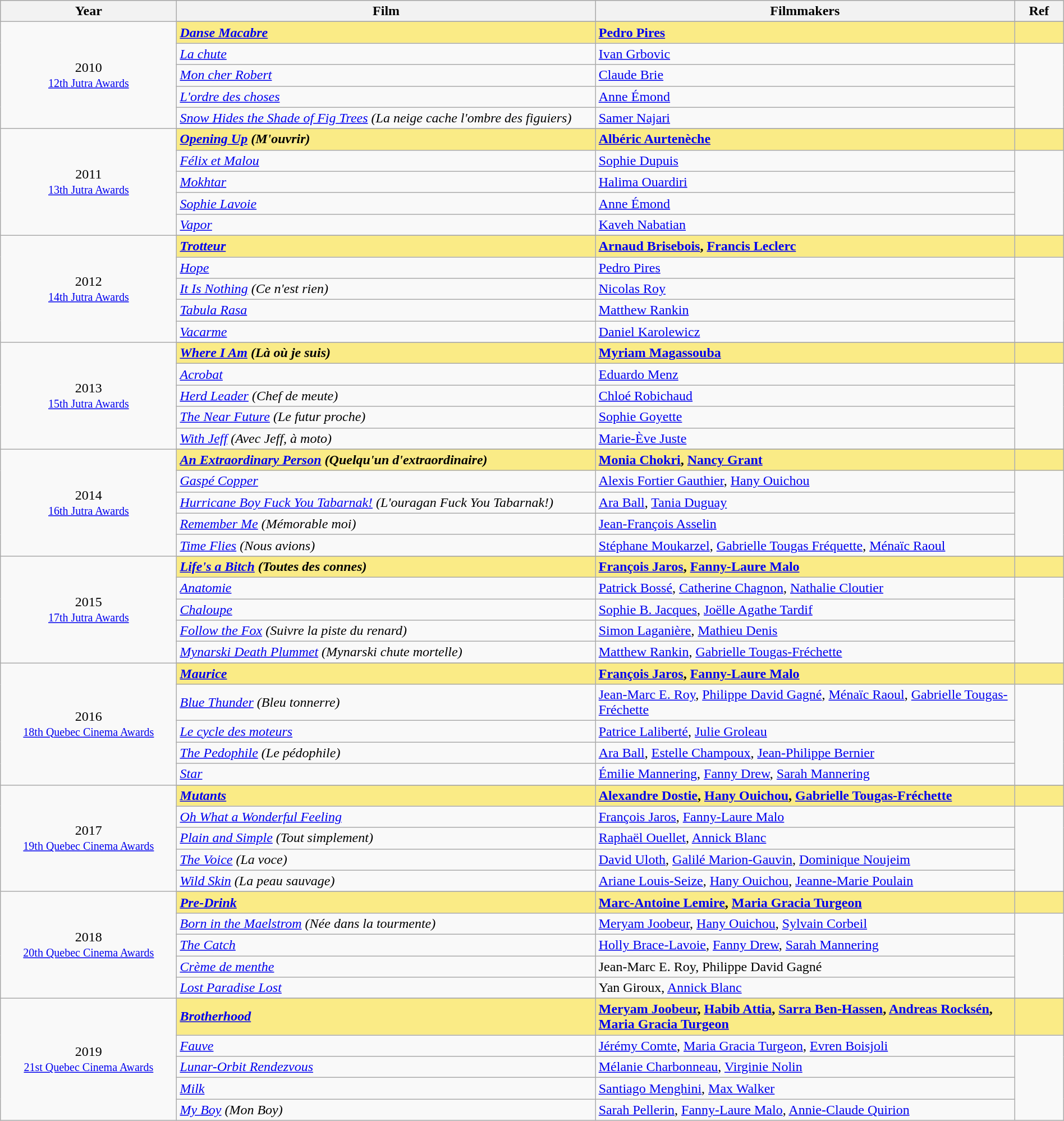<table class="wikitable" style="width:100%;">
<tr style="background:#bebebe;">
<th style="width:8%;">Year</th>
<th style="width:19%;">Film</th>
<th style="width:19%;">Filmmakers</th>
<th style="width:2%;">Ref</th>
</tr>
<tr>
<td rowspan="6" align="center">2010 <br> <small><a href='#'>12th Jutra Awards</a></small></td>
</tr>
<tr style="background:#FAEB86">
<td><strong><em><a href='#'>Danse Macabre</a></em></strong></td>
<td><strong><a href='#'>Pedro Pires</a></strong></td>
<td></td>
</tr>
<tr>
<td><em><a href='#'>La chute</a></em></td>
<td><a href='#'>Ivan Grbovic</a></td>
<td rowspan=4></td>
</tr>
<tr>
<td><em><a href='#'>Mon cher Robert</a></em></td>
<td><a href='#'>Claude Brie</a></td>
</tr>
<tr>
<td><em><a href='#'>L'ordre des choses</a></em></td>
<td><a href='#'>Anne Émond</a></td>
</tr>
<tr>
<td><em><a href='#'>Snow Hides the Shade of Fig Trees</a> (La neige cache l'ombre des figuiers)</em></td>
<td><a href='#'>Samer Najari</a></td>
</tr>
<tr>
<td rowspan="6" align="center">2011 <br> <small><a href='#'>13th Jutra Awards</a></small></td>
</tr>
<tr style="background:#FAEB86">
<td><strong><em><a href='#'>Opening Up</a> (M'ouvrir)</em></strong></td>
<td><strong><a href='#'>Albéric Aurtenèche</a></strong></td>
<td></td>
</tr>
<tr>
<td><em><a href='#'>Félix et Malou</a></em></td>
<td><a href='#'>Sophie Dupuis</a></td>
<td rowspan=4></td>
</tr>
<tr>
<td><em><a href='#'>Mokhtar</a></em></td>
<td><a href='#'>Halima Ouardiri</a></td>
</tr>
<tr>
<td><em><a href='#'>Sophie Lavoie</a></em></td>
<td><a href='#'>Anne Émond</a></td>
</tr>
<tr>
<td><em><a href='#'>Vapor</a></em></td>
<td><a href='#'>Kaveh Nabatian</a></td>
</tr>
<tr>
<td rowspan="6" align="center">2012 <br> <small><a href='#'>14th Jutra Awards</a></small></td>
</tr>
<tr style="background:#FAEB86">
<td><strong><em><a href='#'>Trotteur</a></em></strong></td>
<td><strong><a href='#'>Arnaud Brisebois</a>, <a href='#'>Francis Leclerc</a></strong></td>
<td></td>
</tr>
<tr>
<td><em><a href='#'>Hope</a></em></td>
<td><a href='#'>Pedro Pires</a></td>
<td rowspan=4></td>
</tr>
<tr>
<td><em><a href='#'>It Is Nothing</a> (Ce n'est rien)</em></td>
<td><a href='#'>Nicolas Roy</a></td>
</tr>
<tr>
<td><em><a href='#'>Tabula Rasa</a></em></td>
<td><a href='#'>Matthew Rankin</a></td>
</tr>
<tr>
<td><em><a href='#'>Vacarme</a></em></td>
<td><a href='#'>Daniel Karolewicz</a></td>
</tr>
<tr>
<td rowspan="6" align="center">2013 <br> <small><a href='#'>15th Jutra Awards</a></small></td>
</tr>
<tr style="background:#FAEB86">
<td><strong><em><a href='#'>Where I Am</a> (Là où je suis)</em></strong></td>
<td><strong><a href='#'>Myriam Magassouba</a></strong></td>
<td></td>
</tr>
<tr>
<td><em><a href='#'>Acrobat</a></em></td>
<td><a href='#'>Eduardo Menz</a></td>
<td rowspan=4></td>
</tr>
<tr>
<td><em><a href='#'>Herd Leader</a> (Chef de meute)</em></td>
<td><a href='#'>Chloé Robichaud</a></td>
</tr>
<tr>
<td><em><a href='#'>The Near Future</a> (Le futur proche)</em></td>
<td><a href='#'>Sophie Goyette</a></td>
</tr>
<tr>
<td><em><a href='#'>With Jeff</a> (Avec Jeff, à moto)</em></td>
<td><a href='#'>Marie-Ève Juste</a></td>
</tr>
<tr>
<td rowspan="6" align="center">2014 <br> <small><a href='#'>16th Jutra Awards</a></small></td>
</tr>
<tr style="background:#FAEB86">
<td><strong><em><a href='#'>An Extraordinary Person</a> (Quelqu'un d'extraordinaire)</em></strong></td>
<td><strong><a href='#'>Monia Chokri</a>, <a href='#'>Nancy Grant</a></strong></td>
<td></td>
</tr>
<tr>
<td><em><a href='#'>Gaspé Copper</a></em></td>
<td><a href='#'>Alexis Fortier Gauthier</a>, <a href='#'>Hany Ouichou</a></td>
<td rowspan=4></td>
</tr>
<tr>
<td><em><a href='#'>Hurricane Boy Fuck You Tabarnak!</a> (L'ouragan Fuck You Tabarnak!)</em></td>
<td><a href='#'>Ara Ball</a>, <a href='#'>Tania Duguay</a></td>
</tr>
<tr>
<td><em><a href='#'>Remember Me</a> (Mémorable moi)</em></td>
<td><a href='#'>Jean-François Asselin</a></td>
</tr>
<tr>
<td><em><a href='#'>Time Flies</a> (Nous avions)</em></td>
<td><a href='#'>Stéphane Moukarzel</a>, <a href='#'>Gabrielle Tougas Fréquette</a>, <a href='#'>Ménaïc Raoul</a></td>
</tr>
<tr>
<td rowspan="6" align="center">2015 <br> <small><a href='#'>17th Jutra Awards</a></small></td>
</tr>
<tr style="background:#FAEB86">
<td><strong><em><a href='#'>Life's a Bitch</a> (Toutes des connes)</em></strong></td>
<td><strong><a href='#'>François Jaros</a>, <a href='#'>Fanny-Laure Malo</a></strong></td>
<td></td>
</tr>
<tr>
<td><em><a href='#'>Anatomie</a></em></td>
<td><a href='#'>Patrick Bossé</a>, <a href='#'>Catherine Chagnon</a>, <a href='#'>Nathalie Cloutier</a></td>
<td rowspan=4></td>
</tr>
<tr>
<td><em><a href='#'>Chaloupe</a></em></td>
<td><a href='#'>Sophie B. Jacques</a>, <a href='#'>Joëlle Agathe Tardif</a></td>
</tr>
<tr>
<td><em><a href='#'>Follow the Fox</a> (Suivre la piste du renard)</em></td>
<td><a href='#'>Simon Laganière</a>, <a href='#'>Mathieu Denis</a></td>
</tr>
<tr>
<td><em><a href='#'>Mynarski Death Plummet</a> (Mynarski chute mortelle)</em></td>
<td><a href='#'>Matthew Rankin</a>, <a href='#'>Gabrielle Tougas-Fréchette</a></td>
</tr>
<tr>
<td rowspan="6" align="center">2016 <br> <small><a href='#'>18th Quebec Cinema Awards</a></small></td>
</tr>
<tr style="background:#FAEB86">
<td><strong><em><a href='#'>Maurice</a></em></strong></td>
<td><strong><a href='#'>François Jaros</a>, <a href='#'>Fanny-Laure Malo</a></strong></td>
<td></td>
</tr>
<tr>
<td><em><a href='#'>Blue Thunder</a> (Bleu tonnerre)</em></td>
<td><a href='#'>Jean-Marc E. Roy</a>, <a href='#'>Philippe David Gagné</a>, <a href='#'>Ménaïc Raoul</a>, <a href='#'>Gabrielle Tougas-Fréchette</a></td>
<td rowspan=4></td>
</tr>
<tr>
<td><em><a href='#'>Le cycle des moteurs</a></em></td>
<td><a href='#'>Patrice Laliberté</a>, <a href='#'>Julie Groleau</a></td>
</tr>
<tr>
<td><em><a href='#'>The Pedophile</a> (Le pédophile)</em></td>
<td><a href='#'>Ara Ball</a>, <a href='#'>Estelle Champoux</a>, <a href='#'>Jean-Philippe Bernier</a></td>
</tr>
<tr>
<td><em><a href='#'>Star</a></em></td>
<td><a href='#'>Émilie Mannering</a>, <a href='#'>Fanny Drew</a>, <a href='#'>Sarah Mannering</a></td>
</tr>
<tr>
<td rowspan="6" align="center">2017 <br> <small><a href='#'>19th Quebec Cinema Awards</a></small></td>
</tr>
<tr style="background:#FAEB86">
<td><strong><em><a href='#'>Mutants</a></em></strong></td>
<td><strong><a href='#'>Alexandre Dostie</a>, <a href='#'>Hany Ouichou</a>, <a href='#'>Gabrielle Tougas-Fréchette</a></strong></td>
<td></td>
</tr>
<tr>
<td><em><a href='#'>Oh What a Wonderful Feeling</a></em></td>
<td><a href='#'>François Jaros</a>, <a href='#'>Fanny-Laure Malo</a></td>
<td rowspan=4></td>
</tr>
<tr>
<td><em><a href='#'>Plain and Simple</a> (Tout simplement)</em></td>
<td><a href='#'>Raphaël Ouellet</a>, <a href='#'>Annick Blanc</a></td>
</tr>
<tr>
<td><em><a href='#'>The Voice</a> (La voce)</em></td>
<td><a href='#'>David Uloth</a>, <a href='#'>Galilé Marion-Gauvin</a>, <a href='#'>Dominique Noujeim</a></td>
</tr>
<tr>
<td><em><a href='#'>Wild Skin</a> (La peau sauvage)</em></td>
<td><a href='#'>Ariane Louis-Seize</a>, <a href='#'>Hany Ouichou</a>, <a href='#'>Jeanne-Marie Poulain</a></td>
</tr>
<tr>
<td rowspan="6" align="center">2018 <br> <small><a href='#'>20th Quebec Cinema Awards</a></small></td>
</tr>
<tr style="background:#FAEB86">
<td><strong><em><a href='#'>Pre-Drink</a></em></strong></td>
<td><strong><a href='#'>Marc-Antoine Lemire</a>, <a href='#'>Maria Gracia Turgeon</a></strong></td>
<td></td>
</tr>
<tr>
<td><em><a href='#'>Born in the Maelstrom</a> (Née dans la tourmente)</em></td>
<td><a href='#'>Meryam Joobeur</a>, <a href='#'>Hany Ouichou</a>, <a href='#'>Sylvain Corbeil</a></td>
<td rowspan=4></td>
</tr>
<tr>
<td><em><a href='#'>The Catch</a></em></td>
<td><a href='#'>Holly Brace-Lavoie</a>, <a href='#'>Fanny Drew</a>, <a href='#'>Sarah Mannering</a></td>
</tr>
<tr>
<td><em><a href='#'>Crème de menthe</a></em></td>
<td>Jean-Marc E. Roy, Philippe David Gagné</td>
</tr>
<tr>
<td><em><a href='#'>Lost Paradise Lost</a></em></td>
<td>Yan Giroux, <a href='#'>Annick Blanc</a></td>
</tr>
<tr>
<td rowspan="6" align="center">2019 <br> <small><a href='#'>21st Quebec Cinema Awards</a></small></td>
</tr>
<tr style="background:#FAEB86">
<td><strong><em><a href='#'>Brotherhood</a></em></strong></td>
<td><strong><a href='#'>Meryam Joobeur</a>, <a href='#'>Habib Attia</a>, <a href='#'>Sarra Ben-Hassen</a>, <a href='#'>Andreas Rocksén</a>, <a href='#'>Maria Gracia Turgeon</a></strong></td>
<td></td>
</tr>
<tr>
<td><em><a href='#'>Fauve</a></em></td>
<td><a href='#'>Jérémy Comte</a>, <a href='#'>Maria Gracia Turgeon</a>, <a href='#'>Evren Boisjoli</a></td>
<td rowspan=4></td>
</tr>
<tr>
<td><em><a href='#'>Lunar-Orbit Rendezvous</a></em></td>
<td><a href='#'>Mélanie Charbonneau</a>, <a href='#'>Virginie Nolin</a></td>
</tr>
<tr>
<td><em><a href='#'>Milk</a></em></td>
<td><a href='#'>Santiago Menghini</a>, <a href='#'>Max Walker</a></td>
</tr>
<tr>
<td><em><a href='#'>My Boy</a> (Mon Boy)</em></td>
<td><a href='#'>Sarah Pellerin</a>, <a href='#'>Fanny-Laure Malo</a>, <a href='#'>Annie-Claude Quirion</a></td>
</tr>
</table>
